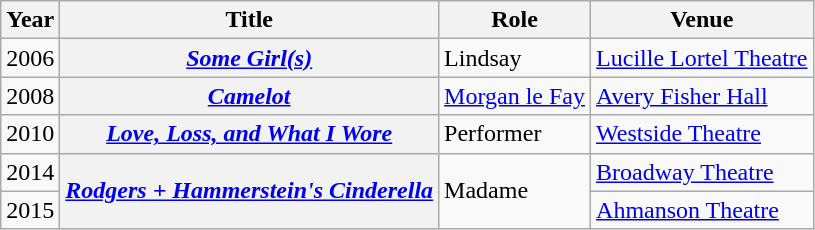<table class="wikitable sortable plainrowheaders">
<tr>
<th scope="col">Year</th>
<th scope="col">Title</th>
<th scope="col">Role</th>
<th scope="col">Venue</th>
</tr>
<tr>
<td>2006</td>
<th scope="row"><em><a href='#'>Some Girl(s)</a></em></th>
<td>Lindsay</td>
<td><a href='#'>Lucille Lortel Theatre</a></td>
</tr>
<tr>
<td>2008</td>
<th scope="row"><em><a href='#'>Camelot</a></em></th>
<td><a href='#'>Morgan le Fay</a></td>
<td><a href='#'>Avery Fisher Hall</a></td>
</tr>
<tr>
<td>2010</td>
<th scope="row"><em><a href='#'>Love, Loss, and What I Wore</a></em></th>
<td>Performer</td>
<td><a href='#'>Westside Theatre</a></td>
</tr>
<tr>
<td>2014</td>
<th scope="row" rowspan="2"><em><a href='#'>Rodgers + Hammerstein's Cinderella</a></em></th>
<td rowspan="2">Madame</td>
<td><a href='#'>Broadway Theatre</a></td>
</tr>
<tr>
<td>2015</td>
<td><a href='#'>Ahmanson Theatre</a></td>
</tr>
</table>
